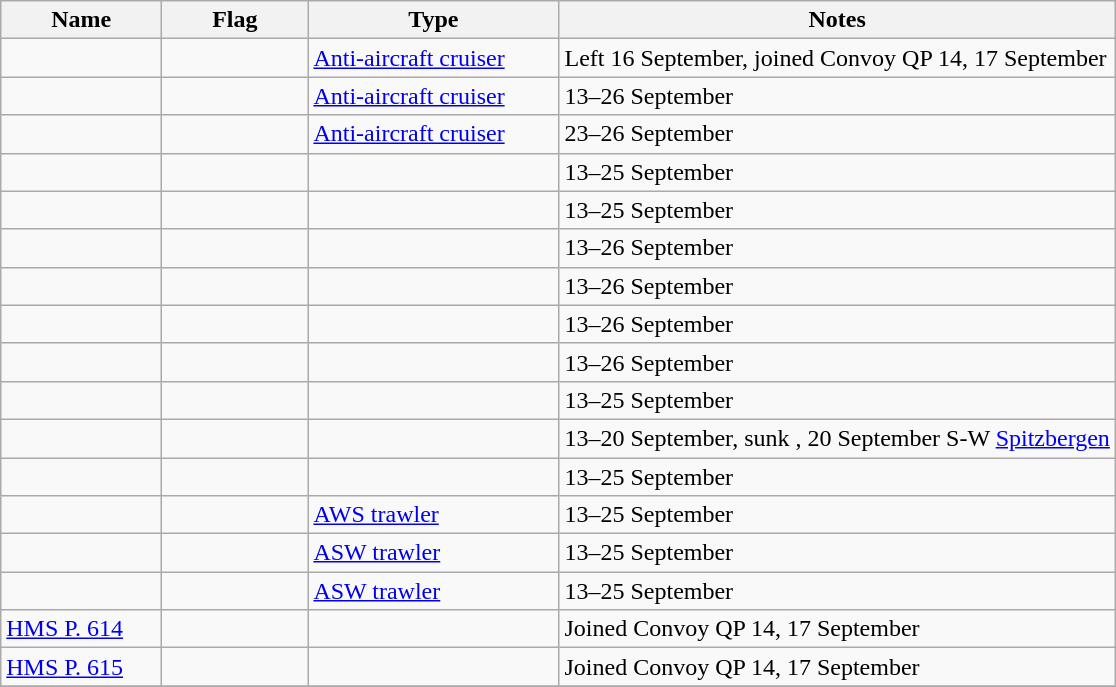<table class="wikitable sortable">
<tr>
<th scope="col" width="100px">Name</th>
<th scope="col" width="90px">Flag</th>
<th scope="col" width="160px">Type</th>
<th>Notes</th>
</tr>
<tr>
<td align="left"></td>
<td align="left"></td>
<td align="left"><a href='#'>Anti-aircraft cruiser</a></td>
<td align="left">Left 16 September, joined Convoy QP 14, 17 September</td>
</tr>
<tr>
<td align="left"></td>
<td align="left"></td>
<td align="left"><a href='#'>Anti-aircraft cruiser</a></td>
<td align="left">13–26 September</td>
</tr>
<tr>
<td align="left"></td>
<td align="left"></td>
<td align="left"><a href='#'>Anti-aircraft cruiser</a></td>
<td align="left">23–26 September</td>
</tr>
<tr>
<td align="left"></td>
<td align="left"></td>
<td align="left"></td>
<td align="left">13–25 September</td>
</tr>
<tr>
<td align="left"></td>
<td align="left"></td>
<td align="left"></td>
<td align="left">13–25 September</td>
</tr>
<tr>
<td align="left"></td>
<td align="left"></td>
<td align="left"></td>
<td align="left">13–26 September</td>
</tr>
<tr>
<td align="left"></td>
<td align="left"></td>
<td align="left"></td>
<td align="left">13–26 September</td>
</tr>
<tr>
<td align="left"></td>
<td align="left"></td>
<td align="left"></td>
<td align="left">13–26 September</td>
</tr>
<tr>
<td align="left"></td>
<td align="left"></td>
<td align="left"></td>
<td align="left">13–26 September</td>
</tr>
<tr>
<td align="left"></td>
<td align="left"></td>
<td align="left"></td>
<td align="left">13–25 September</td>
</tr>
<tr>
<td align="left"></td>
<td align="left"></td>
<td align="left"></td>
<td align="left">13–20 September, sunk , 20 September S-W <a href='#'>Spitzbergen</a></td>
</tr>
<tr>
<td align="left"></td>
<td align="left"></td>
<td align="left"></td>
<td align="left">13–25 September</td>
</tr>
<tr>
<td align="left"></td>
<td align="left"></td>
<td align="left"><a href='#'>AWS trawler</a></td>
<td align="left">13–25 September</td>
</tr>
<tr>
<td align="left"></td>
<td align="left"></td>
<td align="left"><a href='#'>ASW trawler</a></td>
<td align="left">13–25 September</td>
</tr>
<tr>
<td align="left"></td>
<td align="left"></td>
<td align="left"><a href='#'>ASW trawler</a></td>
<td align="left">13–25 September</td>
</tr>
<tr>
<td align="left"><a href='#'>HMS P. 614</a></td>
<td align="left"></td>
<td align="left"></td>
<td align="left">Joined Convoy QP 14, 17 September</td>
</tr>
<tr>
<td align="left"><a href='#'>HMS P. 615</a></td>
<td align="left"></td>
<td align="left"></td>
<td align="left">Joined Convoy QP 14, 17 September</td>
</tr>
<tr>
</tr>
</table>
